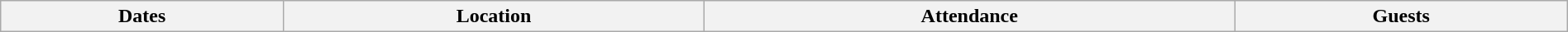<table class="wikitable" width="100%">
<tr>
<th>Dates</th>
<th>Location</th>
<th>Attendance</th>
<th>Guests<br>
















</th>
</tr>
</table>
